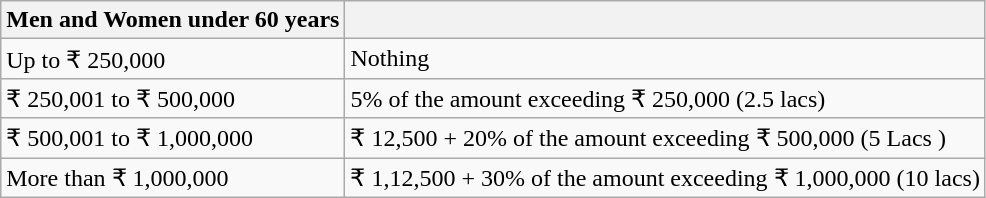<table class="wikitable">
<tr>
<th>Men and Women under 60 years</th>
<th></th>
</tr>
<tr>
<td>Up to ₹ 250,000</td>
<td>Nothing</td>
</tr>
<tr>
<td>₹ 250,001 to ₹ 500,000</td>
<td>5% of the amount exceeding ₹ 250,000 (2.5 lacs)</td>
</tr>
<tr>
<td>₹ 500,001 to ₹ 1,000,000</td>
<td>₹ 12,500 + 20% of the amount exceeding ₹ 500,000 (5 Lacs )</td>
</tr>
<tr>
<td>More than ₹ 1,000,000</td>
<td>₹ 1,12,500 + 30% of the amount exceeding ₹ 1,000,000 (10 lacs)</td>
</tr>
</table>
